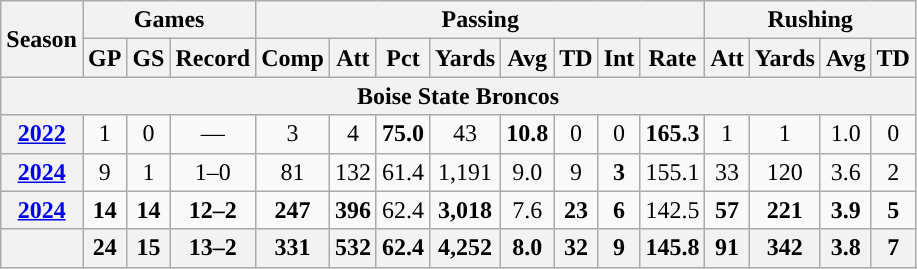<table class="wikitable" style="text-align:center;">
<tr College statistics>
<th rowspan="2">Season</th>
<th colspan="3">Games</th>
<th colspan="8">Passing</th>
<th colspan="5">Rushing</th>
</tr>
<tr>
<th>GP</th>
<th>GS</th>
<th>Record</th>
<th>Comp</th>
<th>Att</th>
<th>Pct</th>
<th>Yards</th>
<th>Avg</th>
<th>TD</th>
<th>Int</th>
<th>Rate</th>
<th>Att</th>
<th>Yards</th>
<th>Avg</th>
<th>TD</th>
</tr>
<tr>
<th colspan="16">Boise State Broncos</th>
</tr>
<tr>
<th><a href='#'>2022</a></th>
<td>1</td>
<td>0</td>
<td>—</td>
<td>3</td>
<td>4</td>
<td><strong>75.0</strong></td>
<td>43</td>
<td><strong>10.8</strong></td>
<td>0</td>
<td>0</td>
<td><strong>165.3</strong></td>
<td>1</td>
<td>1</td>
<td>1.0</td>
<td>0</td>
</tr>
<tr>
<th><a href='#'>2024</a></th>
<td>9</td>
<td>1</td>
<td>1–0</td>
<td>81</td>
<td>132</td>
<td>61.4</td>
<td>1,191</td>
<td>9.0</td>
<td>9</td>
<td><strong>3</strong></td>
<td>155.1</td>
<td>33</td>
<td>120</td>
<td>3.6</td>
<td>2</td>
</tr>
<tr>
<th><a href='#'>2024</a></th>
<td><strong>14</strong></td>
<td><strong>14</strong></td>
<td><strong>12–2</strong></td>
<td><strong>247</strong></td>
<td><strong>396</strong></td>
<td>62.4</td>
<td><strong>3,018</strong></td>
<td>7.6</td>
<td><strong>23</strong></td>
<td><strong>6</strong></td>
<td>142.5</td>
<td><strong>57</strong></td>
<td><strong>221</strong></td>
<td><strong>3.9</strong></td>
<td><strong>5</strong></td>
</tr>
<tr>
<th></th>
<th>24</th>
<th>15</th>
<th>13–2</th>
<th>331</th>
<th>532</th>
<th>62.4</th>
<th>4,252</th>
<th>8.0</th>
<th>32</th>
<th>9</th>
<th>145.8</th>
<th>91</th>
<th>342</th>
<th>3.8</th>
<th>7</th>
</tr>
</table>
